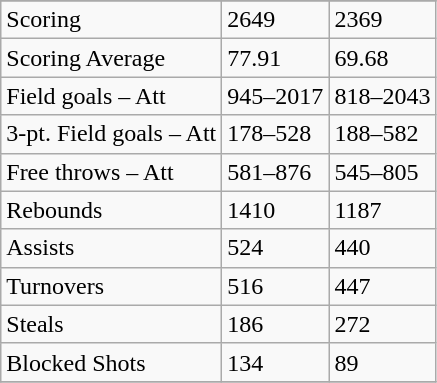<table class="wikitable">
<tr>
</tr>
<tr>
<td>Scoring</td>
<td>2649</td>
<td>2369</td>
</tr>
<tr>
<td>Scoring Average</td>
<td>77.91</td>
<td>69.68</td>
</tr>
<tr>
<td>Field goals – Att</td>
<td>945–2017</td>
<td>818–2043</td>
</tr>
<tr>
<td>3-pt. Field goals – Att</td>
<td>178–528</td>
<td>188–582</td>
</tr>
<tr>
<td>Free throws – Att</td>
<td>581–876</td>
<td>545–805</td>
</tr>
<tr>
<td>Rebounds</td>
<td>1410</td>
<td>1187</td>
</tr>
<tr>
<td>Assists</td>
<td>524</td>
<td>440</td>
</tr>
<tr>
<td>Turnovers</td>
<td>516</td>
<td>447</td>
</tr>
<tr>
<td>Steals</td>
<td>186</td>
<td>272</td>
</tr>
<tr>
<td>Blocked Shots</td>
<td>134</td>
<td>89</td>
</tr>
<tr>
</tr>
</table>
